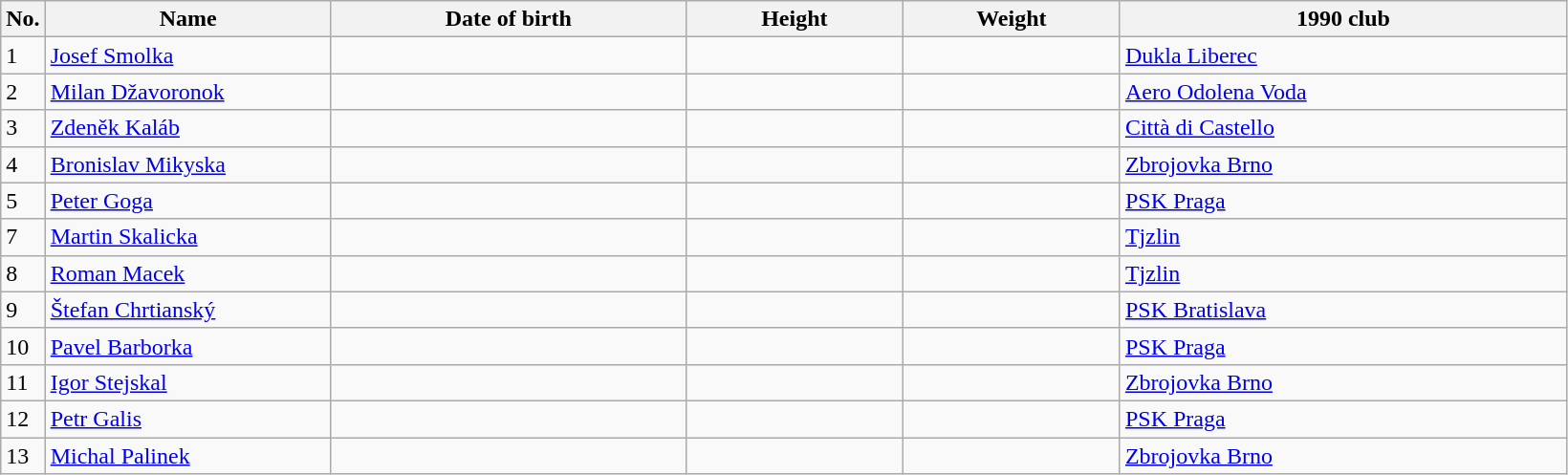<table class=wikitable sortable style=font-size:100%; text-align:center;>
<tr>
<th>No.</th>
<th style=width:12em>Name</th>
<th style=width:15em>Date of birth</th>
<th style=width:9em>Height</th>
<th style=width:9em>Weight</th>
<th style=width:19em>1990 club</th>
</tr>
<tr>
<td>1</td>
<td><a href='#'>Josef Smolka</a></td>
<td></td>
<td></td>
<td></td>
<td><a href='#'>Dukla Liberec</a></td>
</tr>
<tr>
<td>2</td>
<td><a href='#'>Milan Džavoronok</a></td>
<td></td>
<td></td>
<td></td>
<td><a href='#'>Aero Odolena Voda</a></td>
</tr>
<tr>
<td>3</td>
<td><a href='#'>Zdeněk Kaláb</a></td>
<td></td>
<td></td>
<td></td>
<td> <a href='#'>Città di Castello</a></td>
</tr>
<tr>
<td>4</td>
<td><a href='#'>Bronislav Mikyska</a></td>
<td></td>
<td></td>
<td></td>
<td><a href='#'>Zbrojovka Brno</a></td>
</tr>
<tr>
<td>5</td>
<td><a href='#'>Peter Goga</a></td>
<td></td>
<td></td>
<td></td>
<td><a href='#'>PSK Praga</a></td>
</tr>
<tr>
<td>7</td>
<td><a href='#'>Martin Skalicka</a></td>
<td></td>
<td></td>
<td></td>
<td><a href='#'>Tjzlin</a></td>
</tr>
<tr>
<td>8</td>
<td><a href='#'>Roman Macek</a></td>
<td></td>
<td></td>
<td></td>
<td><a href='#'>Tjzlin</a></td>
</tr>
<tr>
<td>9</td>
<td><a href='#'>Štefan Chrtianský</a></td>
<td></td>
<td></td>
<td></td>
<td><a href='#'>PSK Bratislava</a></td>
</tr>
<tr>
<td>10</td>
<td><a href='#'>Pavel Barborka</a></td>
<td></td>
<td></td>
<td></td>
<td><a href='#'>PSK Praga</a></td>
</tr>
<tr>
<td>11</td>
<td><a href='#'>Igor Stejskal</a></td>
<td></td>
<td></td>
<td></td>
<td><a href='#'>Zbrojovka Brno</a></td>
</tr>
<tr>
<td>12</td>
<td><a href='#'>Petr Galis</a></td>
<td></td>
<td></td>
<td></td>
<td><a href='#'>PSK Praga</a></td>
</tr>
<tr>
<td>13</td>
<td><a href='#'>Michal Palinek</a></td>
<td></td>
<td></td>
<td></td>
<td><a href='#'>Zbrojovka Brno</a></td>
</tr>
</table>
